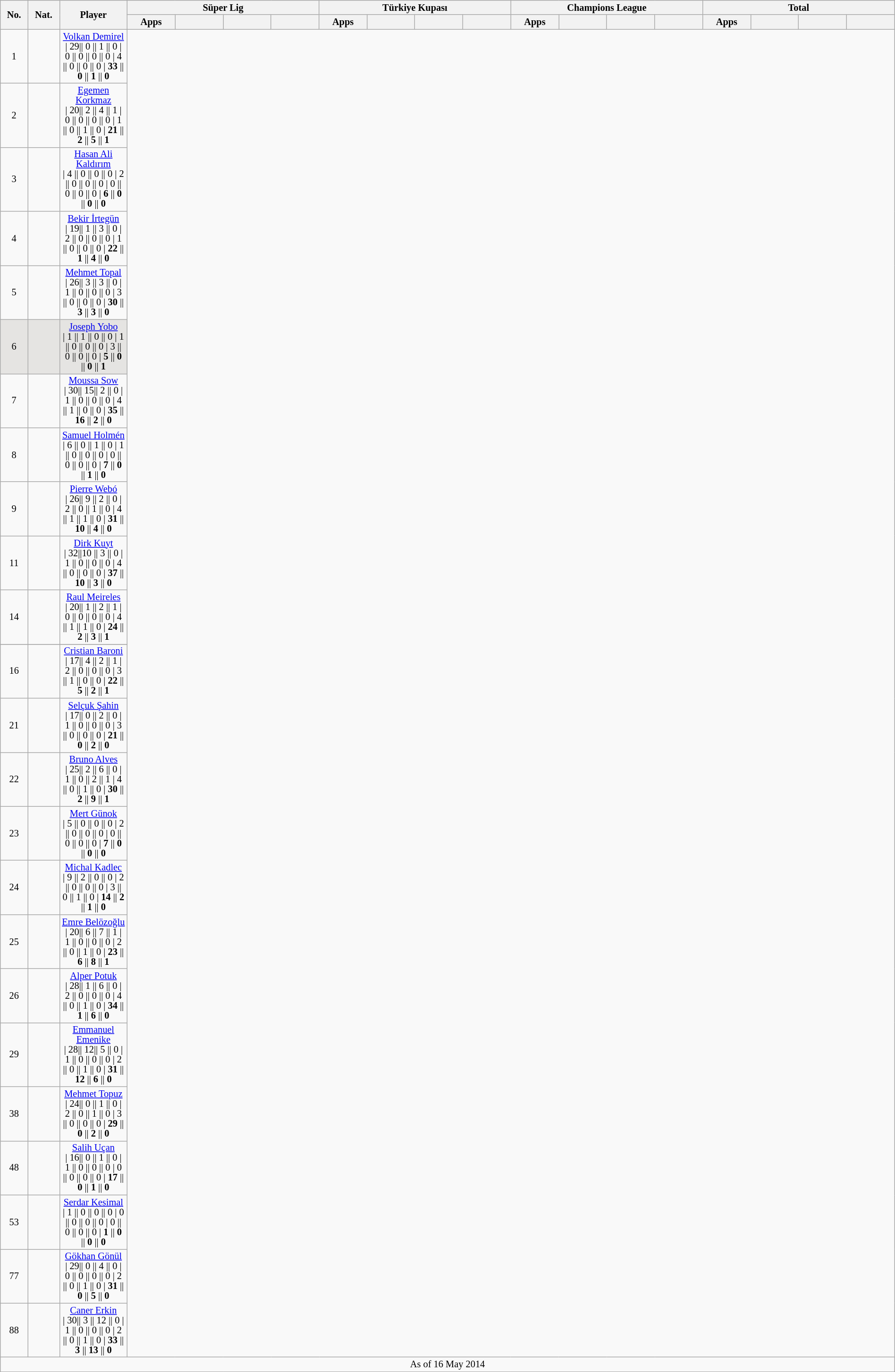<table class="wikitable sortable alternance" style="font-size:85%; text-align:center; line-height:14px;" width=100%>
<tr>
<th rowspan="2" width=10>No.</th>
<th rowspan="2" width=10>Nat.</th>
<th rowspan="2" width=10>Player</th>
<th colspan="4">Süper Lig</th>
<th colspan="4">Türkiye Kupası</th>
<th colspan="4">Champions League</th>
<th colspan="4">Total</th>
</tr>
<tr align="center">
<th width=40>Apps</th>
<th width=40></th>
<th width=40></th>
<th width=40></th>
<th width=40>Apps</th>
<th width=40></th>
<th width=40></th>
<th width=40></th>
<th width=40>Apps</th>
<th width=40></th>
<th width=40></th>
<th width=40></th>
<th width=40>Apps</th>
<th width=40></th>
<th width=40></th>
<th width=40></th>
</tr>
<tr bgcolor=>
<td>1</td>
<td></td>
<td><a href='#'>Volkan Demirel</a><br>          | 29|| 0 || 1 || 0 
        | 0 || 0 || 0 || 0 
             | 4 || 0 || 0 || 0 
              | <strong>33</strong> || <strong>0</strong> || <strong>1</strong> || <strong>0</strong></td>
</tr>
<tr bgcolor=>
<td>2</td>
<td></td>
<td><a href='#'>Egemen Korkmaz</a><br>          | 20|| 2 || 4 || 1 
        | 0 || 0 || 0 || 0 
             | 1 || 0 || 1 || 0 
              | <strong>21</strong> || <strong>2</strong> || <strong>5</strong> || <strong>1</strong></td>
</tr>
<tr bgcolor=>
<td>3</td>
<td></td>
<td><a href='#'>Hasan Ali Kaldırım</a><br>          | 4 || 0 || 0 || 0 
        | 2 || 0 || 0 || 0 
             | 0 || 0 || 0 || 0 
              | <strong>6</strong> || <strong>0</strong> || <strong>0</strong> || <strong>0</strong></td>
</tr>
<tr bgcolor=>
<td>4</td>
<td></td>
<td><a href='#'>Bekir İrtegün</a><br>          | 19|| 1 || 3 || 0 
        | 2 || 0 || 0 || 0 
             | 1 || 0 || 0 || 0 
              | <strong>22</strong> || <strong>1</strong> || <strong>4</strong> || <strong>0</strong></td>
</tr>
<tr bgcolor=>
<td>5</td>
<td></td>
<td><a href='#'>Mehmet Topal</a><br>          | 26|| 3 || 3 || 0 
        | 1 || 0 || 0 || 0 
             | 3 || 0 || 0 || 0 
              | <strong>30</strong> || <strong>3</strong> || <strong>3</strong> || <strong>0</strong></td>
</tr>
<tr bgcolor=#E5E4E2>
<td>6</td>
<td></td>
<td><a href='#'>Joseph Yobo</a><br>          | 1 || 1 || 0 || 0 
        | 1 || 0 || 0 || 0 
             | 3 || 0 || 0 || 0 
              | <strong>5</strong> || <strong>0</strong> || <strong>0</strong> || <strong>1</strong></td>
</tr>
<tr bgcolor=>
<td>7</td>
<td></td>
<td><a href='#'>Moussa Sow</a><br>          | 30|| 15|| 2 || 0 
        | 1 || 0 || 0 || 0 
             | 4 || 1 || 0 || 0 
              | <strong>35</strong> || <strong>16</strong> || <strong>2</strong> || <strong>0</strong></td>
</tr>
<tr bgcolor=>
<td>8</td>
<td></td>
<td><a href='#'>Samuel Holmén</a><br>          | 6 || 0 || 1 || 0 
        | 1 || 0 || 0 || 0 
             | 0 || 0 || 0 || 0 
              | <strong>7</strong> || <strong>0</strong> || <strong>1</strong> || <strong>0</strong></td>
</tr>
<tr bgcolor=>
<td>9</td>
<td></td>
<td><a href='#'>Pierre Webó</a><br>          | 26|| 9 || 2 || 0 
        | 2 || 0 || 1 || 0 
             | 4 || 1 || 1 || 0 
              | <strong>31</strong> || <strong>10</strong> || <strong>4</strong> || <strong>0</strong></td>
</tr>
<tr bgcolor=>
<td>11</td>
<td></td>
<td><a href='#'>Dirk Kuyt</a><br>          | 32||10 || 3 || 0 
        | 1 || 0 || 0 || 0 
             | 4 || 0 || 0 || 0 
              | <strong>37</strong> || <strong>10</strong> || <strong>3</strong> || <strong>0</strong></td>
</tr>
<tr bgcolor=>
<td>14</td>
<td></td>
<td><a href='#'>Raul Meireles</a><br>          | 20|| 1 || 2 || 1 
        | 0 || 0 || 0 || 0 
             | 4 || 1 || 1 || 0 
              | <strong>24</strong> || <strong>2</strong> || <strong>3</strong> || <strong>1</strong></td>
</tr>
<tr bgcolor=>
</tr>
<tr bgcolor=>
<td>16</td>
<td></td>
<td><a href='#'>Cristian Baroni</a><br>          | 17|| 4 || 2 || 1 
        | 2 || 0 || 0 || 0 
             | 3 || 1 || 0 || 0 
              | <strong>22</strong> || <strong>5</strong> || <strong>2</strong> || <strong>1</strong></td>
</tr>
<tr bgcolor=>
<td>21</td>
<td></td>
<td><a href='#'>Selçuk Şahin</a><br>          | 17|| 0 || 2 || 0 
        | 1 || 0 || 0 || 0 
             | 3 || 0 || 0 || 0 
              | <strong>21</strong> || <strong>0</strong> || <strong>2</strong> || <strong>0</strong></td>
</tr>
<tr bgcolor=>
<td>22</td>
<td></td>
<td><a href='#'>Bruno Alves</a><br>          | 25|| 2 || 6 || 0 
        | 1 || 0 || 2 || 1 
             | 4 || 0 || 1 || 0 
              | <strong>30</strong> || <strong>2</strong> || <strong>9</strong> || <strong>1</strong></td>
</tr>
<tr bgcolor=>
<td>23</td>
<td></td>
<td><a href='#'>Mert Günok</a><br>          | 5 || 0 || 0 || 0 
        | 2 || 0 || 0 || 0 
             | 0 || 0 || 0 || 0 
              | <strong>7</strong> || <strong>0</strong> || <strong>0</strong> || <strong>0</strong></td>
</tr>
<tr bgcolor=>
<td>24</td>
<td></td>
<td><a href='#'>Michal Kadlec</a><br>          | 9 || 2 || 0 || 0 
        | 2 || 0 || 0 || 0 
             | 3 || 0 || 1 || 0 
              | <strong>14</strong> || <strong>2</strong> || <strong>1</strong> || <strong>0</strong></td>
</tr>
<tr bgcolor=>
<td>25</td>
<td></td>
<td><a href='#'>Emre Belözoğlu</a><br>          | 20|| 6 || 7 || 1
        | 1 || 0 || 0 || 0 
             | 2 || 0 || 1 || 0 
              | <strong>23</strong> || <strong>6</strong> || <strong>8</strong> || <strong>1</strong></td>
</tr>
<tr bgcolor=>
<td>26</td>
<td></td>
<td><a href='#'>Alper Potuk</a><br>          | 28|| 1 || 6 || 0 
        | 2 || 0 || 0 || 0 
             | 4 || 0 || 1 || 0 
              | <strong>34</strong> || <strong>1</strong> || <strong>6</strong> || <strong>0</strong></td>
</tr>
<tr bgcolor=>
<td>29</td>
<td></td>
<td><a href='#'>Emmanuel Emenike</a><br>          | 28|| 12|| 5 || 0 
        | 1 || 0 || 0 || 0 
             | 2 || 0 || 1 || 0 
              | <strong>31</strong> || <strong>12</strong> || <strong>6</strong> || <strong>0</strong></td>
</tr>
<tr bgcolor=>
<td>38</td>
<td></td>
<td><a href='#'>Mehmet Topuz</a><br>          | 24|| 0 || 1 || 0 
        | 2 || 0 || 1 || 0 
             | 3 || 0 || 0 || 0 
              | <strong>29</strong> || <strong>0</strong> || <strong>2</strong> || <strong>0</strong></td>
</tr>
<tr bgcolor=>
<td>48</td>
<td></td>
<td><a href='#'>Salih Uçan</a><br>          | 16|| 0 || 1 || 0 
        | 1 || 0 || 0 || 0 
             | 0 || 0 || 0 || 0 
              | <strong>17</strong> || <strong>0</strong> || <strong>1</strong> || <strong>0</strong></td>
</tr>
<tr bgcolor=>
<td>53</td>
<td></td>
<td><a href='#'>Serdar Kesimal</a><br>          | 1 || 0 || 0 || 0 
        | 0 || 0 || 0 || 0 
             | 0 || 0 || 0 || 0 
              | <strong>1</strong> || <strong>0</strong> || <strong>0</strong> || <strong>0</strong></td>
</tr>
<tr bgcolor=>
<td>77</td>
<td></td>
<td><a href='#'>Gökhan Gönül</a><br>          | 29|| 0 || 4 || 0 
        | 0 || 0 || 0 || 0 
             | 2 || 0 || 1 || 0 
              | <strong>31</strong> || <strong>0</strong> || <strong>5</strong> || <strong>0</strong></td>
</tr>
<tr bgcolor=>
<td>88</td>
<td></td>
<td><a href='#'>Caner Erkin</a><br>          | 30|| 3 || 12 || 0 
        | 1 || 0 || 0 || 0 
             | 2 || 0 || 1 || 0 
              | <strong>33</strong> || <strong>3</strong> || <strong>13</strong> || <strong>0</strong></td>
</tr>
<tr bgcolor=>
<td colspan="20" style="text-align:center;">As of 16 May 2014</td>
</tr>
<tr>
</tr>
</table>
